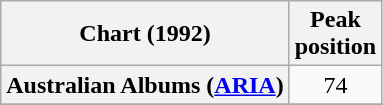<table class="wikitable sortable plainrowheaders">
<tr>
<th scope="col">Chart (1992)</th>
<th scope="col">Peak<br>position</th>
</tr>
<tr>
<th scope="row">Australian Albums (<a href='#'>ARIA</a>)</th>
<td align="center">74</td>
</tr>
<tr>
</tr>
<tr>
</tr>
<tr>
</tr>
<tr>
</tr>
<tr>
</tr>
</table>
